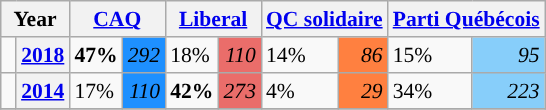<table class="wikitable" style="float:right; width:400; font-size:90%; margin-left:1em;">
<tr>
<th colspan="2" scope="col">Year</th>
<th colspan="2" scope="col"><a href='#'>CAQ</a></th>
<th colspan="2" scope="col"><a href='#'>Liberal</a></th>
<th colspan="2" scope="col"><a href='#'>QC solidaire</a></th>
<th colspan="2" scope="col"><a href='#'>Parti Québécois</a></th>
</tr>
<tr>
<td style="width: 0.25em; background-color: "></td>
<th><a href='#'>2018</a></th>
<td><strong>47%</strong></td>
<td style="text-align:right; background:#1E90FF;"><em>292</em></td>
<td>18%</td>
<td style="text-align:right; background:#EA6D6A;"><em>110</em></td>
<td>14%</td>
<td style="text-align:right; background:#FF8040;"><em>86</em></td>
<td>15%</td>
<td style="text-align:right; background:#87CEFA;"><em>95</em></td>
</tr>
<tr>
<td style="width: 0.25em; background-color: "></td>
<th><a href='#'>2014</a></th>
<td>17%</td>
<td style="text-align:right; background:#1E90FF;"><em>110</em></td>
<td><strong>42%</strong></td>
<td style="text-align:right; background:#EA6D6A;"><em>273</em></td>
<td>4%</td>
<td style="text-align:right; background:#FF8040;"><em>29</em></td>
<td>34%</td>
<td style="text-align:right; background:#87CEFA;"><em>223</em></td>
</tr>
<tr>
</tr>
</table>
